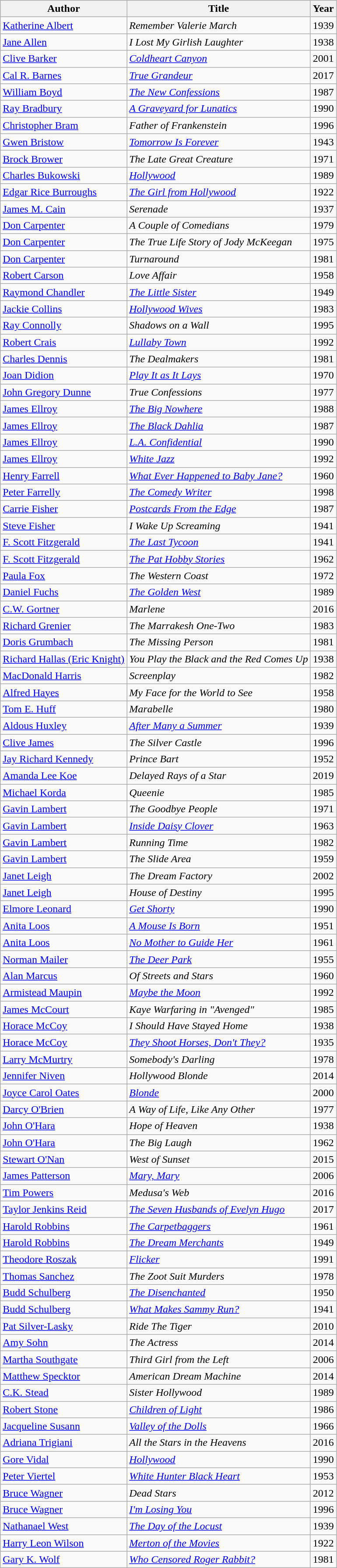<table class="wikitable sortable">
<tr>
<th>Author</th>
<th>Title</th>
<th>Year</th>
</tr>
<tr>
<td><a href='#'>Katherine Albert</a></td>
<td><em>Remember Valerie March</em></td>
<td>1939</td>
</tr>
<tr>
<td><a href='#'>Jane Allen</a></td>
<td><em>I Lost My Girlish Laughter</em></td>
<td>1938</td>
</tr>
<tr>
<td><a href='#'>Clive Barker</a></td>
<td><em><a href='#'>Coldheart Canyon</a></em></td>
<td>2001</td>
</tr>
<tr>
<td><a href='#'>Cal R. Barnes</a></td>
<td><em><a href='#'>True Grandeur</a></em></td>
<td>2017</td>
</tr>
<tr>
<td><a href='#'>William Boyd</a></td>
<td><em><a href='#'>The New Confessions</a></em></td>
<td>1987</td>
</tr>
<tr>
<td><a href='#'>Ray Bradbury</a></td>
<td><em><a href='#'>A Graveyard for Lunatics</a></em></td>
<td>1990</td>
</tr>
<tr>
<td><a href='#'>Christopher Bram</a></td>
<td><em>Father of Frankenstein</em></td>
<td>1996</td>
</tr>
<tr>
<td><a href='#'>Gwen Bristow</a></td>
<td><em><a href='#'>Tomorrow Is Forever</a></em></td>
<td>1943</td>
</tr>
<tr>
<td><a href='#'>Brock Brower</a></td>
<td><em>The Late Great Creature</em></td>
<td>1971</td>
</tr>
<tr>
<td><a href='#'>Charles Bukowski</a></td>
<td><em><a href='#'>Hollywood</a></em></td>
<td>1989</td>
</tr>
<tr>
<td><a href='#'>Edgar Rice Burroughs</a></td>
<td><em><a href='#'>The Girl from Hollywood</a></em></td>
<td>1922</td>
</tr>
<tr>
<td><a href='#'>James M. Cain</a></td>
<td><em>Serenade</em></td>
<td>1937</td>
</tr>
<tr>
<td><a href='#'>Don Carpenter</a></td>
<td><em>A Couple of Comedians</em></td>
<td>1979</td>
</tr>
<tr>
<td><a href='#'>Don Carpenter</a></td>
<td><em>The True Life Story of Jody McKeegan</em></td>
<td>1975</td>
</tr>
<tr>
<td><a href='#'>Don Carpenter</a></td>
<td><em>Turnaround</em></td>
<td>1981</td>
</tr>
<tr>
<td><a href='#'>Robert Carson</a></td>
<td><em>Love Affair</em></td>
<td>1958</td>
</tr>
<tr>
<td><a href='#'>Raymond Chandler</a></td>
<td><em><a href='#'>The Little Sister</a></em></td>
<td>1949</td>
</tr>
<tr>
<td><a href='#'>Jackie Collins</a></td>
<td><em><a href='#'>Hollywood Wives</a></em></td>
<td>1983</td>
</tr>
<tr>
<td><a href='#'>Ray Connolly</a></td>
<td><em>Shadows on a Wall</em></td>
<td>1995</td>
</tr>
<tr>
<td><a href='#'>Robert Crais</a></td>
<td><em><a href='#'>Lullaby Town</a></em></td>
<td>1992</td>
</tr>
<tr>
<td><a href='#'>Charles Dennis</a></td>
<td><em>The Dealmakers</em></td>
<td>1981</td>
</tr>
<tr>
<td><a href='#'>Joan Didion</a></td>
<td><em><a href='#'>Play It as It Lays</a></em></td>
<td>1970</td>
</tr>
<tr>
<td><a href='#'>John Gregory Dunne</a></td>
<td><em>True Confessions</em></td>
<td>1977</td>
</tr>
<tr>
<td><a href='#'>James Ellroy</a></td>
<td><em><a href='#'>The Big Nowhere</a></em></td>
<td>1988</td>
</tr>
<tr>
<td><a href='#'>James Ellroy</a></td>
<td><em><a href='#'>The Black Dahlia</a></em></td>
<td>1987</td>
</tr>
<tr>
<td><a href='#'>James Ellroy</a></td>
<td><em><a href='#'>L.A. Confidential</a></em></td>
<td>1990</td>
</tr>
<tr>
<td><a href='#'>James Ellroy</a></td>
<td><em><a href='#'>White Jazz</a></em></td>
<td>1992</td>
</tr>
<tr>
<td><a href='#'>Henry Farrell</a></td>
<td><em><a href='#'>What Ever Happened to Baby Jane?</a></em></td>
<td>1960</td>
</tr>
<tr>
<td><a href='#'>Peter Farrelly</a></td>
<td><em><a href='#'>The Comedy Writer</a></em></td>
<td>1998</td>
</tr>
<tr>
<td><a href='#'>Carrie Fisher</a></td>
<td><em><a href='#'>Postcards From the Edge</a></em></td>
<td>1987</td>
</tr>
<tr>
<td><a href='#'>Steve Fisher</a></td>
<td><em>I Wake Up Screaming</em></td>
<td>1941</td>
</tr>
<tr>
<td><a href='#'>F. Scott Fitzgerald</a></td>
<td><em><a href='#'>The Last Tycoon</a></em></td>
<td>1941</td>
</tr>
<tr>
<td><a href='#'>F. Scott Fitzgerald</a></td>
<td><em><a href='#'>The Pat Hobby Stories</a></em></td>
<td>1962</td>
</tr>
<tr>
<td><a href='#'>Paula Fox</a></td>
<td><em>The Western Coast</em></td>
<td>1972</td>
</tr>
<tr>
<td><a href='#'>Daniel Fuchs</a></td>
<td><em><a href='#'>The Golden West</a></em></td>
<td>1989</td>
</tr>
<tr>
<td><a href='#'>C.W. Gortner</a></td>
<td><em>Marlene</em></td>
<td>2016</td>
</tr>
<tr>
<td><a href='#'>Richard Grenier</a></td>
<td><em>The Marrakesh One-Two</em></td>
<td>1983</td>
</tr>
<tr>
<td><a href='#'>Doris Grumbach</a></td>
<td><em>The Missing Person</em></td>
<td>1981</td>
</tr>
<tr>
<td><a href='#'>Richard Hallas (Eric Knight)</a></td>
<td><em>You Play the Black and the Red Comes Up</em></td>
<td>1938</td>
</tr>
<tr>
<td><a href='#'>MacDonald Harris</a></td>
<td><em>Screenplay</em></td>
<td>1982</td>
</tr>
<tr>
<td><a href='#'>Alfred Hayes</a></td>
<td><em>My Face for the World to See</em></td>
<td>1958</td>
</tr>
<tr>
<td><a href='#'>Tom E. Huff</a></td>
<td><em>Marabelle</em></td>
<td>1980</td>
</tr>
<tr>
<td><a href='#'>Aldous Huxley</a></td>
<td><em><a href='#'>After Many a Summer</a></em></td>
<td>1939</td>
</tr>
<tr>
<td><a href='#'>Clive James</a></td>
<td><em>The Silver Castle</em></td>
<td>1996</td>
</tr>
<tr>
<td><a href='#'>Jay Richard Kennedy</a></td>
<td><em>Prince Bart</em></td>
<td>1952</td>
</tr>
<tr>
<td><a href='#'>Amanda Lee Koe</a></td>
<td><em>Delayed Rays of a Star</em></td>
<td>2019</td>
</tr>
<tr>
<td><a href='#'>Michael Korda</a></td>
<td><em>Queenie</em></td>
<td>1985</td>
</tr>
<tr>
<td><a href='#'>Gavin Lambert</a></td>
<td><em>The Goodbye People</em></td>
<td>1971</td>
</tr>
<tr>
<td><a href='#'>Gavin Lambert</a></td>
<td><em><a href='#'>Inside Daisy Clover</a></em></td>
<td>1963</td>
</tr>
<tr>
<td><a href='#'>Gavin Lambert</a></td>
<td><em>Running Time</em></td>
<td>1982</td>
</tr>
<tr>
<td><a href='#'>Gavin Lambert</a></td>
<td><em>The Slide Area</em></td>
<td>1959</td>
</tr>
<tr>
<td><a href='#'>Janet Leigh</a></td>
<td><em>The Dream Factory</em></td>
<td>2002</td>
</tr>
<tr>
<td><a href='#'>Janet Leigh</a></td>
<td><em>House of Destiny</em></td>
<td>1995</td>
</tr>
<tr>
<td><a href='#'>Elmore Leonard</a></td>
<td><em><a href='#'>Get Shorty</a></em></td>
<td>1990</td>
</tr>
<tr>
<td><a href='#'>Anita Loos</a></td>
<td><em><a href='#'>A Mouse Is Born</a></em></td>
<td>1951</td>
</tr>
<tr>
<td><a href='#'>Anita Loos</a></td>
<td><em><a href='#'>No Mother to Guide Her</a></em></td>
<td>1961</td>
</tr>
<tr>
<td><a href='#'>Norman Mailer</a></td>
<td><em><a href='#'>The Deer Park</a></em></td>
<td>1955</td>
</tr>
<tr>
<td><a href='#'>Alan Marcus</a></td>
<td><em>Of Streets and Stars</em></td>
<td>1960</td>
</tr>
<tr>
<td><a href='#'>Armistead Maupin</a></td>
<td><em><a href='#'>Maybe the Moon</a></em></td>
<td>1992</td>
</tr>
<tr>
<td><a href='#'>James McCourt</a></td>
<td><em>Kaye Warfaring in "Avenged"</em></td>
<td>1985</td>
</tr>
<tr>
<td><a href='#'>Horace McCoy</a></td>
<td><em>I Should Have Stayed Home</em></td>
<td>1938</td>
</tr>
<tr>
<td><a href='#'>Horace McCoy</a></td>
<td><em><a href='#'>They Shoot Horses, Don't They?</a></em></td>
<td>1935</td>
</tr>
<tr>
<td><a href='#'>Larry McMurtry</a></td>
<td><em>Somebody's Darling</em></td>
<td>1978</td>
</tr>
<tr>
<td><a href='#'>Jennifer Niven</a></td>
<td><em>Hollywood Blonde</em></td>
<td>2014</td>
</tr>
<tr>
<td><a href='#'>Joyce Carol Oates</a></td>
<td><em><a href='#'>Blonde</a></em></td>
<td>2000</td>
</tr>
<tr>
<td><a href='#'>Darcy O'Brien</a></td>
<td><em>A Way of Life, Like Any Other</em></td>
<td>1977</td>
</tr>
<tr>
<td><a href='#'>John O'Hara</a></td>
<td><em>Hope of Heaven</em></td>
<td>1938</td>
</tr>
<tr>
<td><a href='#'>John O'Hara</a></td>
<td><em>The Big Laugh</em></td>
<td>1962</td>
</tr>
<tr>
<td><a href='#'>Stewart O'Nan</a></td>
<td><em>West of Sunset</em></td>
<td>2015</td>
</tr>
<tr>
<td><a href='#'>James Patterson</a></td>
<td><em><a href='#'>Mary, Mary</a></em></td>
<td>2006</td>
</tr>
<tr>
<td><a href='#'>Tim Powers</a></td>
<td><em>Medusa's Web</em></td>
<td>2016</td>
</tr>
<tr>
<td><a href='#'>Taylor Jenkins Reid</a></td>
<td><em><a href='#'>The Seven Husbands of Evelyn Hugo</a></em></td>
<td>2017</td>
</tr>
<tr>
<td><a href='#'>Harold Robbins</a></td>
<td><em><a href='#'>The Carpetbaggers</a></em></td>
<td>1961</td>
</tr>
<tr>
<td><a href='#'>Harold Robbins</a></td>
<td><em><a href='#'>The Dream Merchants</a></em></td>
<td>1949</td>
</tr>
<tr>
<td><a href='#'>Theodore Roszak</a></td>
<td><em><a href='#'>Flicker</a></em></td>
<td>1991</td>
</tr>
<tr>
<td><a href='#'>Thomas Sanchez</a></td>
<td><em>The Zoot Suit Murders</em></td>
<td>1978</td>
</tr>
<tr>
<td><a href='#'>Budd Schulberg</a></td>
<td><em><a href='#'>The Disenchanted</a></em></td>
<td>1950</td>
</tr>
<tr>
<td><a href='#'>Budd Schulberg</a></td>
<td><em><a href='#'>What Makes Sammy Run?</a></em></td>
<td>1941</td>
</tr>
<tr>
<td><a href='#'>Pat Silver-Lasky</a></td>
<td><em>Ride The Tiger</em></td>
<td>2010</td>
</tr>
<tr>
<td><a href='#'>Amy Sohn</a></td>
<td><em>The Actress</em></td>
<td>2014</td>
</tr>
<tr>
<td><a href='#'>Martha Southgate</a></td>
<td><em>Third Girl from the Left</em></td>
<td>2006</td>
</tr>
<tr>
<td><a href='#'>Matthew Specktor</a></td>
<td><em>American Dream Machine</em></td>
<td>2014</td>
</tr>
<tr>
<td><a href='#'>C.K. Stead</a></td>
<td><em>Sister Hollywood</em></td>
<td>1989</td>
</tr>
<tr>
<td><a href='#'>Robert Stone</a></td>
<td><em><a href='#'>Children of Light</a></em></td>
<td>1986</td>
</tr>
<tr>
<td><a href='#'>Jacqueline Susann</a></td>
<td><em><a href='#'>Valley of the Dolls</a></em></td>
<td>1966</td>
</tr>
<tr>
<td><a href='#'>Adriana Trigiani</a></td>
<td><em>All the Stars in the Heavens</em></td>
<td>2016</td>
</tr>
<tr>
<td><a href='#'>Gore Vidal</a></td>
<td><em><a href='#'>Hollywood</a></em></td>
<td>1990</td>
</tr>
<tr>
<td><a href='#'>Peter Viertel</a></td>
<td><em><a href='#'>White Hunter Black Heart</a></em></td>
<td>1953</td>
</tr>
<tr>
<td><a href='#'>Bruce Wagner</a></td>
<td><em>Dead Stars</em></td>
<td>2012</td>
</tr>
<tr>
<td><a href='#'>Bruce Wagner</a></td>
<td><em><a href='#'>I'm Losing You</a></em></td>
<td>1996</td>
</tr>
<tr>
<td><a href='#'>Nathanael West</a></td>
<td><em><a href='#'>The Day of the Locust</a></em></td>
<td>1939</td>
</tr>
<tr>
<td><a href='#'>Harry Leon Wilson</a></td>
<td><em><a href='#'>Merton of the Movies</a></em></td>
<td>1922</td>
</tr>
<tr>
<td><a href='#'>Gary K. Wolf</a></td>
<td><em><a href='#'>Who Censored Roger Rabbit?</a></em></td>
<td>1981</td>
</tr>
</table>
